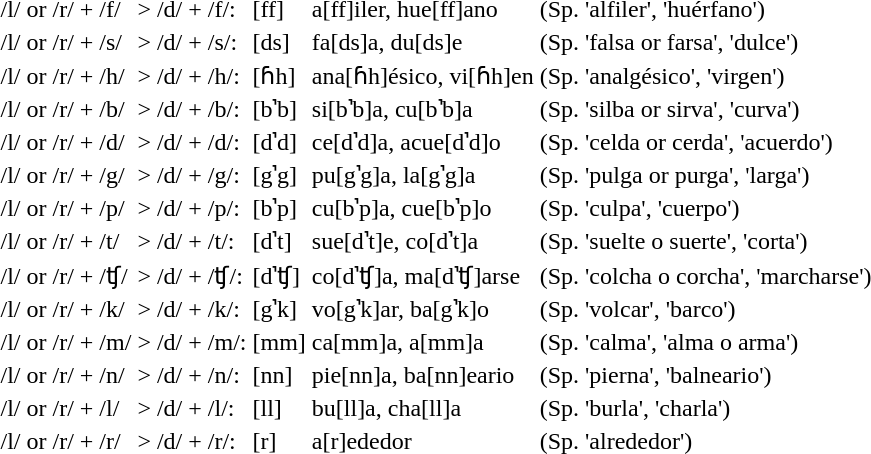<table>
<tr>
<td>/l/ or /r/ + /f/</td>
<td>></td>
<td>/d/ + /f/:</td>
<td>[ff]</td>
<td>a[ff]iler, hue[ff]ano</td>
<td>(Sp. 'alfiler', 'huérfano')</td>
</tr>
<tr>
<td>/l/ or /r/ + /s/</td>
<td>></td>
<td>/d/ + /s/:</td>
<td>[ds]</td>
<td>fa[ds]a, du[ds]e</td>
<td>(Sp. 'falsa or farsa', 'dulce')</td>
</tr>
<tr>
<td>/l/ or /r/ + /h/</td>
<td>></td>
<td>/d/ + /h/:</td>
<td>[ɦh]</td>
<td>ana[ɦh]ésico, vi[ɦh]en</td>
<td>(Sp. 'analgésico', 'virgen')</td>
</tr>
<tr>
<td>/l/ or /r/ + /b/</td>
<td>></td>
<td>/d/ + /b/:</td>
<td>[b˺b]</td>
<td>si[b˺b]a, cu[b˺b]a</td>
<td>(Sp. 'silba or sirva', 'curva')</td>
</tr>
<tr>
<td>/l/ or /r/ + /d/</td>
<td>></td>
<td>/d/ + /d/:</td>
<td>[d˺d]</td>
<td>ce[d˺d]a, acue[d˺d]o</td>
<td>(Sp. 'celda or cerda', 'acuerdo')</td>
</tr>
<tr>
<td>/l/ or /r/ + /g/</td>
<td>></td>
<td>/d/ + /g/:</td>
<td>[g˺g]</td>
<td>pu[g˺g]a, la[g˺g]a</td>
<td>(Sp. 'pulga or purga', 'larga')</td>
</tr>
<tr>
<td>/l/ or /r/ + /p/</td>
<td>></td>
<td>/d/ + /p/:</td>
<td>[b˺p]</td>
<td>cu[b˺p]a, cue[b˺p]o</td>
<td>(Sp. 'culpa', 'cuerpo')</td>
</tr>
<tr>
<td>/l/ or /r/ + /t/</td>
<td>></td>
<td>/d/ + /t/:</td>
<td>[d˺t]</td>
<td>sue[d˺t]e, co[d˺t]a</td>
<td>(Sp. 'suelte o suerte', 'corta')</td>
</tr>
<tr>
<td>/l/ or /r/ + /ʧ/</td>
<td>></td>
<td>/d/ + /ʧ/:</td>
<td>[d˺ʧ]</td>
<td>co[d˺ʧ]a, ma[d˺ʧ]arse</td>
<td>(Sp. 'colcha o corcha', 'marcharse')</td>
</tr>
<tr>
<td>/l/ or /r/ + /k/</td>
<td>></td>
<td>/d/ + /k/:</td>
<td>[g˺k]</td>
<td>vo[g˺k]ar, ba[g˺k]o</td>
<td>(Sp. 'volcar', 'barco')</td>
</tr>
<tr>
<td>/l/ or /r/ + /m/</td>
<td>></td>
<td>/d/ + /m/:</td>
<td>[mm]</td>
<td>ca[mm]a, a[mm]a</td>
<td>(Sp. 'calma', 'alma o arma')</td>
</tr>
<tr>
<td>/l/ or /r/ + /n/</td>
<td>></td>
<td>/d/ + /n/:</td>
<td>[nn]</td>
<td>pie[nn]a, ba[nn]eario</td>
<td>(Sp. 'pierna', 'balneario')</td>
</tr>
<tr>
<td>/l/ or /r/ + /l/</td>
<td>></td>
<td>/d/ + /l/:</td>
<td>[ll]</td>
<td>bu[ll]a, cha[ll]a</td>
<td>(Sp. 'burla', 'charla')</td>
</tr>
<tr>
<td>/l/ or /r/ + /r/</td>
<td>></td>
<td>/d/ + /r/:</td>
<td>[r]</td>
<td>a[r]ededor</td>
<td>(Sp. 'alrededor')</td>
</tr>
</table>
